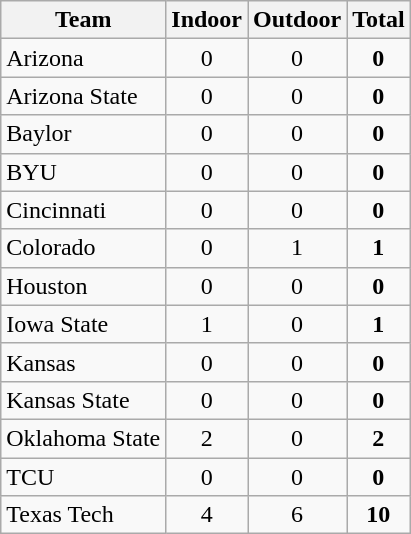<table class="wikitable sortable">
<tr>
<th scope="col">Team</th>
<th scope="col">Indoor</th>
<th scope="col">Outdoor</th>
<th scope="col">Total</th>
</tr>
<tr>
<td>Arizona</td>
<td align=center>0</td>
<td align=center>0</td>
<td align=center><strong>0</strong></td>
</tr>
<tr>
<td>Arizona State</td>
<td align=center>0</td>
<td align=center>0</td>
<td align=center><strong>0</strong></td>
</tr>
<tr>
<td>Baylor</td>
<td align=center>0</td>
<td align=center>0</td>
<td align=center><strong>0</strong></td>
</tr>
<tr>
<td>BYU</td>
<td align=center>0</td>
<td align=center>0</td>
<td align=center><strong>0</strong></td>
</tr>
<tr>
<td>Cincinnati</td>
<td align=center>0</td>
<td align=center>0</td>
<td align=center><strong>0</strong></td>
</tr>
<tr>
<td>Colorado</td>
<td style="text-align: center;">0</td>
<td style="text-align: center;">1</td>
<td style="text-align: center;"><strong>1</strong></td>
</tr>
<tr>
<td>Houston</td>
<td align=center>0</td>
<td align=center>0</td>
<td align=center><strong>0</strong></td>
</tr>
<tr>
<td>Iowa State</td>
<td style="text-align: center;">1</td>
<td style="text-align: center;">0</td>
<td style="text-align: center;"><strong>1</strong></td>
</tr>
<tr>
<td>Kansas</td>
<td style="text-align: center;">0</td>
<td style="text-align: center;">0</td>
<td style="text-align: center;"><strong>0</strong></td>
</tr>
<tr>
<td>Kansas State</td>
<td style="text-align: center;">0</td>
<td style="text-align: center;">0</td>
<td style="text-align: center;"><strong>0</strong></td>
</tr>
<tr>
<td>Oklahoma State</td>
<td style="text-align: center;">2</td>
<td style="text-align: center;">0</td>
<td style="text-align: center;"><strong>2</strong></td>
</tr>
<tr>
<td>TCU</td>
<td style="text-align: center;">0</td>
<td style="text-align: center;">0</td>
<td style="text-align: center;"><strong>0</strong></td>
</tr>
<tr>
<td>Texas Tech</td>
<td style="text-align: center;">4</td>
<td style="text-align: center;">6</td>
<td style="text-align: center;"><strong>10</strong></td>
</tr>
</table>
